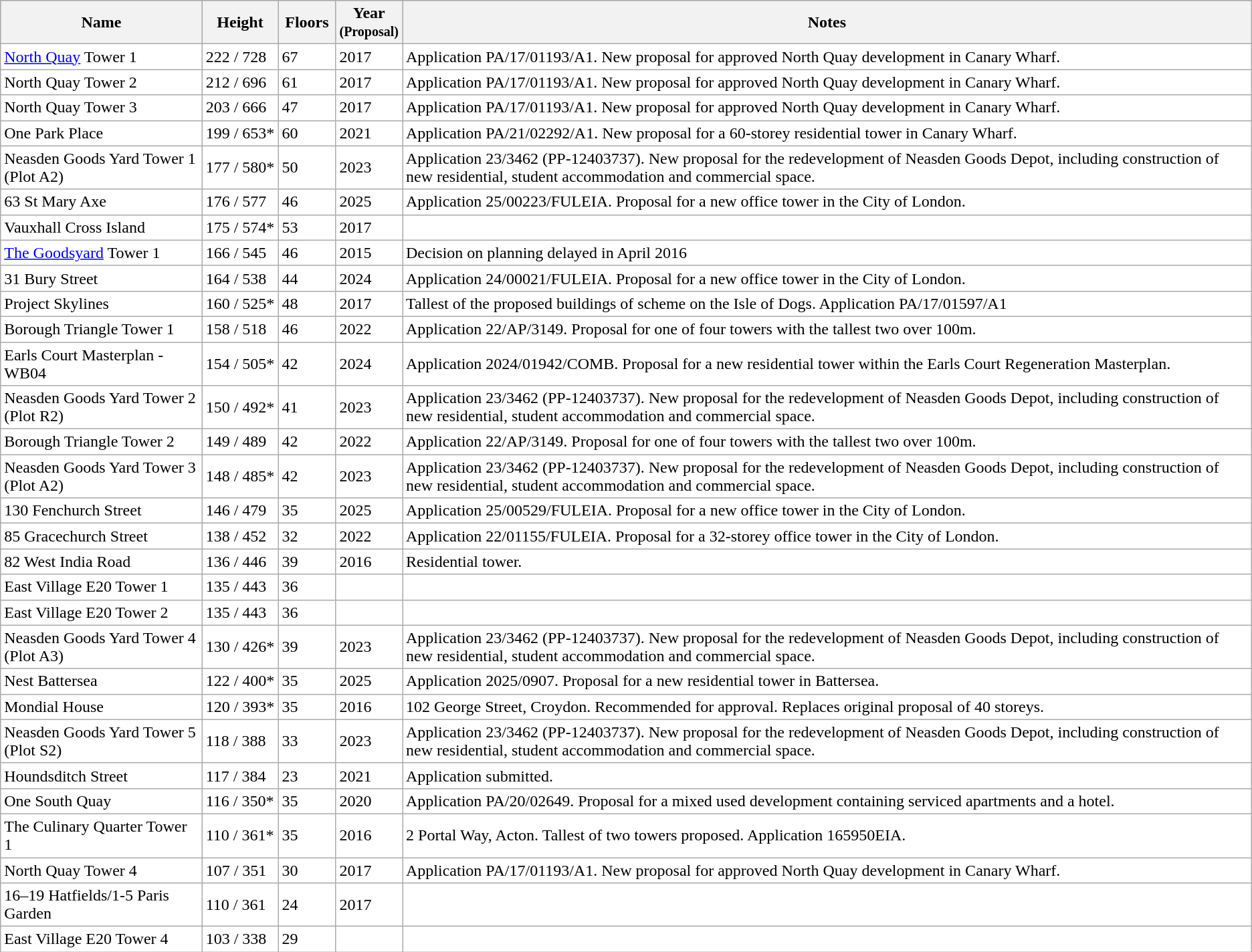<table class="wikitable sortable" style="border:#999; background:#fff;">
<tr style="background:#bdbbd7;">
<th>Name</th>
<th>Height<br></th>
<th style="width:50px;">Floors</th>
<th style="width:50px;">Year <small>(Proposal)</small></th>
<th class="unsortable">Notes</th>
</tr>
<tr>
<td><a href='#'>North Quay</a> Tower 1</td>
<td>222 / 728</td>
<td>67</td>
<td>2017</td>
<td>Application PA/17/01193/A1. New proposal for approved North Quay development in Canary Wharf.</td>
</tr>
<tr>
<td>North Quay Tower 2</td>
<td>212 / 696</td>
<td>61</td>
<td>2017</td>
<td>Application PA/17/01193/A1. New proposal for approved North Quay development in Canary Wharf.</td>
</tr>
<tr>
<td>North Quay Tower 3</td>
<td>203 / 666</td>
<td>47</td>
<td>2017</td>
<td>Application PA/17/01193/A1. New proposal for approved North Quay development in Canary Wharf.</td>
</tr>
<tr>
<td>One Park Place</td>
<td>199 / 653*</td>
<td>60</td>
<td>2021</td>
<td>Application PA/21/02292/A1. New proposal for a 60-storey residential tower in Canary Wharf.</td>
</tr>
<tr>
<td>Neasden Goods Yard Tower 1 (Plot A2)</td>
<td>177 / 580*</td>
<td>50</td>
<td>2023</td>
<td>Application 23/3462 (PP-12403737). New proposal for the redevelopment of Neasden Goods Depot, including construction of new residential, student accommodation and commercial space.</td>
</tr>
<tr>
<td>63 St Mary Axe</td>
<td>176 / 577</td>
<td>46</td>
<td>2025</td>
<td>Application 25/00223/FULEIA. Proposal for a new office tower in the City of London. </td>
</tr>
<tr>
<td>Vauxhall Cross Island</td>
<td>175 / 574*</td>
<td>53</td>
<td>2017</td>
<td></td>
</tr>
<tr>
<td><a href='#'>The Goodsyard</a> Tower 1</td>
<td>166 / 545</td>
<td>46</td>
<td>2015</td>
<td>Decision on planning delayed in April 2016</td>
</tr>
<tr>
<td>31 Bury Street</td>
<td>164 / 538</td>
<td>44</td>
<td>2024</td>
<td>Application 24/00021/FULEIA. Proposal for a new office tower in the City of London. </td>
</tr>
<tr>
<td>Project Skylines</td>
<td>160 / 525*</td>
<td>48</td>
<td>2017</td>
<td>Tallest of the proposed buildings of scheme on the Isle of Dogs. Application PA/17/01597/A1</td>
</tr>
<tr>
<td>Borough Triangle Tower 1</td>
<td>158 / 518</td>
<td>46</td>
<td>2022</td>
<td>Application 22/AP/3149. Proposal for one of four towers with the tallest two over 100m.</td>
</tr>
<tr>
<td>Earls Court Masterplan - WB04</td>
<td>154 / 505*</td>
<td>42</td>
<td>2024</td>
<td>Application 2024/01942/COMB. Proposal for a new residential tower within the Earls Court Regeneration Masterplan.</td>
</tr>
<tr>
<td>Neasden Goods Yard Tower 2 (Plot R2)</td>
<td>150 / 492*</td>
<td>41</td>
<td>2023</td>
<td>Application 23/3462 (PP-12403737). New proposal for the redevelopment of Neasden Goods Depot, including construction of new residential, student accommodation and commercial space.</td>
</tr>
<tr>
<td>Borough Triangle Tower 2</td>
<td>149 / 489</td>
<td>42</td>
<td>2022</td>
<td>Application 22/AP/3149. Proposal for one of four towers with the tallest two over 100m.</td>
</tr>
<tr>
<td>Neasden Goods Yard Tower 3 (Plot A2)</td>
<td>148 / 485*</td>
<td>42</td>
<td>2023</td>
<td>Application 23/3462 (PP-12403737). New proposal for the redevelopment of Neasden Goods Depot, including construction of new residential, student accommodation and commercial space.</td>
</tr>
<tr>
<td>130 Fenchurch Street</td>
<td>146 / 479</td>
<td>35</td>
<td>2025</td>
<td>Application 25/00529/FULEIA. Proposal for a new office tower in the City of London. </td>
</tr>
<tr>
<td>85 Gracechurch Street</td>
<td>138 / 452</td>
<td>32</td>
<td>2022</td>
<td>Application 22/01155/FULEIA. Proposal for a 32-storey office tower in the City of London.</td>
</tr>
<tr>
<td>82 West India Road</td>
<td>136 / 446</td>
<td>39</td>
<td>2016</td>
<td> Residential tower.</td>
</tr>
<tr>
<td>East Village E20 Tower 1</td>
<td>135 / 443</td>
<td>36</td>
<td></td>
<td></td>
</tr>
<tr>
<td>East Village E20 Tower 2</td>
<td>135 / 443</td>
<td>36</td>
<td></td>
<td></td>
</tr>
<tr>
<td>Neasden Goods Yard Tower 4 (Plot A3)</td>
<td>130 / 426*</td>
<td>39</td>
<td>2023</td>
<td>Application 23/3462 (PP-12403737). New proposal for the redevelopment of Neasden Goods Depot, including construction of new residential, student accommodation and commercial space.</td>
</tr>
<tr>
<td>Nest Battersea</td>
<td>122 / 400*</td>
<td>35</td>
<td>2025</td>
<td>Application 2025/0907. Proposal for a new residential tower in Battersea. </td>
</tr>
<tr>
<td>Mondial House</td>
<td>120 / 393*</td>
<td>35</td>
<td>2016</td>
<td> 102 George Street, Croydon. Recommended for approval. Replaces original proposal of 40 storeys.</td>
</tr>
<tr>
<td>Neasden Goods Yard Tower 5 (Plot S2)</td>
<td>118 / 388</td>
<td>33</td>
<td>2023</td>
<td>Application 23/3462 (PP-12403737). New proposal for the redevelopment of Neasden Goods Depot, including construction of new residential, student accommodation and commercial space.</td>
</tr>
<tr>
<td>Houndsditch Street</td>
<td>117 / 384</td>
<td>23</td>
<td>2021</td>
<td>Application submitted.</td>
</tr>
<tr>
<td>One South Quay</td>
<td>116 / 350*</td>
<td>35</td>
<td>2020</td>
<td>Application PA/20/02649. Proposal for a mixed used development containing serviced apartments and a hotel.</td>
</tr>
<tr>
<td>The Culinary Quarter Tower 1</td>
<td>110 / 361*</td>
<td>35</td>
<td>2016</td>
<td>2 Portal Way, Acton. Tallest of two towers proposed. Application 165950EIA.</td>
</tr>
<tr>
<td>North Quay Tower 4</td>
<td>107 / 351</td>
<td>30</td>
<td>2017</td>
<td>Application PA/17/01193/A1. New proposal for approved North Quay development in Canary Wharf.</td>
</tr>
<tr>
<td>16–19 Hatfields/1-5 Paris Garden</td>
<td>110 / 361</td>
<td>24</td>
<td>2017</td>
<td></td>
</tr>
<tr>
<td>East Village E20 Tower 4</td>
<td>103 / 338</td>
<td>29</td>
<td></td>
<td></td>
</tr>
</table>
